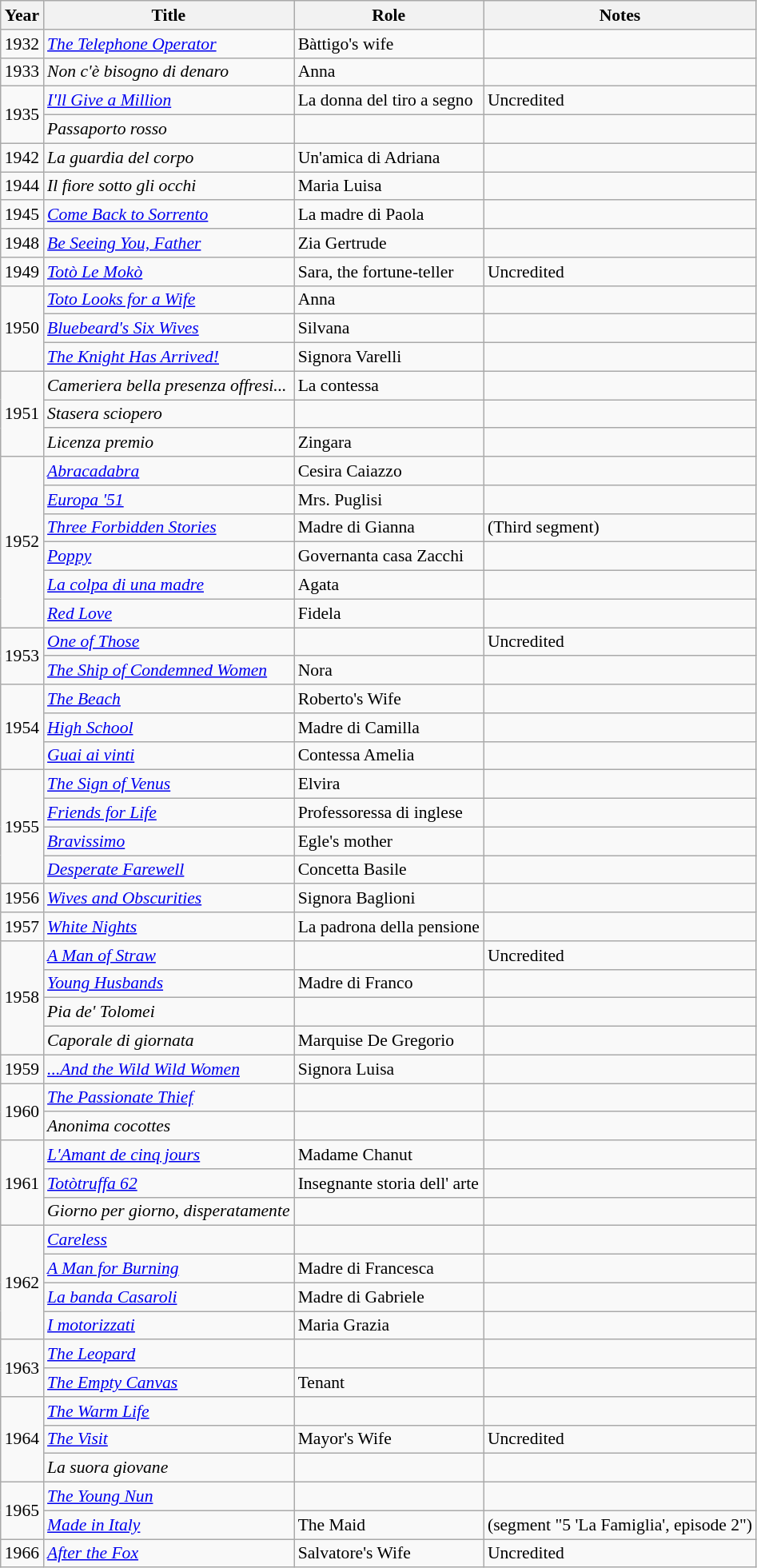<table class="wikitable" style="font-size: 90%;">
<tr>
<th>Year</th>
<th>Title</th>
<th>Role</th>
<th>Notes</th>
</tr>
<tr>
<td>1932</td>
<td><em><a href='#'>The Telephone Operator</a></em></td>
<td>Bàttigo's wife</td>
<td></td>
</tr>
<tr>
<td>1933</td>
<td><em>Non c'è bisogno di denaro</em></td>
<td>Anna</td>
<td></td>
</tr>
<tr>
<td rowspan="2">1935</td>
<td><em><a href='#'>I'll Give a Million</a></em></td>
<td>La donna del tiro a segno</td>
<td>Uncredited</td>
</tr>
<tr>
<td><em>Passaporto rosso</em></td>
<td></td>
<td></td>
</tr>
<tr>
<td>1942</td>
<td><em>La guardia del corpo</em></td>
<td>Un'amica di Adriana</td>
<td></td>
</tr>
<tr>
<td>1944</td>
<td><em>Il fiore sotto gli occhi</em></td>
<td>Maria Luisa</td>
<td></td>
</tr>
<tr>
<td>1945</td>
<td><em><a href='#'>Come Back to Sorrento</a></em></td>
<td>La madre di Paola</td>
<td></td>
</tr>
<tr>
<td>1948</td>
<td><em><a href='#'>Be Seeing You, Father</a></em></td>
<td>Zia Gertrude</td>
<td></td>
</tr>
<tr>
<td>1949</td>
<td><em><a href='#'>Totò Le Mokò</a></em></td>
<td>Sara, the fortune-teller</td>
<td>Uncredited</td>
</tr>
<tr>
<td rowspan="3">1950</td>
<td><em><a href='#'>Toto Looks for a Wife</a></em></td>
<td>Anna</td>
<td></td>
</tr>
<tr>
<td><em><a href='#'>Bluebeard's Six Wives</a></em></td>
<td>Silvana</td>
<td></td>
</tr>
<tr>
<td><em><a href='#'>The Knight Has Arrived!</a></em></td>
<td>Signora Varelli</td>
<td></td>
</tr>
<tr>
<td rowspan="3">1951</td>
<td><em>Cameriera bella presenza offresi...</em></td>
<td>La contessa</td>
<td></td>
</tr>
<tr>
<td><em>Stasera sciopero</em></td>
<td></td>
<td></td>
</tr>
<tr>
<td><em>Licenza premio</em></td>
<td>Zingara</td>
<td></td>
</tr>
<tr>
<td rowspan="6">1952</td>
<td><em><a href='#'>Abracadabra</a></em></td>
<td>Cesira Caiazzo</td>
<td></td>
</tr>
<tr>
<td><em><a href='#'>Europa '51</a></em></td>
<td>Mrs. Puglisi</td>
<td></td>
</tr>
<tr>
<td><em><a href='#'>Three Forbidden Stories</a></em></td>
<td>Madre di Gianna</td>
<td>(Third segment)</td>
</tr>
<tr>
<td><em><a href='#'>Poppy</a></em></td>
<td>Governanta casa Zacchi</td>
<td></td>
</tr>
<tr>
<td><em><a href='#'>La colpa di una madre</a></em></td>
<td>Agata</td>
<td></td>
</tr>
<tr>
<td><em><a href='#'>Red Love</a></em></td>
<td>Fidela</td>
<td></td>
</tr>
<tr>
<td rowspan="2">1953</td>
<td><em><a href='#'>One of Those</a></em></td>
<td></td>
<td>Uncredited</td>
</tr>
<tr>
<td><em><a href='#'>The Ship of Condemned Women</a></em></td>
<td>Nora</td>
<td></td>
</tr>
<tr>
<td rowspan="3">1954</td>
<td><em><a href='#'>The Beach</a></em></td>
<td>Roberto's Wife</td>
<td></td>
</tr>
<tr>
<td><em><a href='#'>High School</a></em></td>
<td>Madre di Camilla</td>
<td></td>
</tr>
<tr>
<td><em><a href='#'>Guai ai vinti</a></em></td>
<td>Contessa Amelia</td>
<td></td>
</tr>
<tr>
<td rowspan="4">1955</td>
<td><em><a href='#'>The Sign of Venus</a></em></td>
<td>Elvira</td>
<td></td>
</tr>
<tr>
<td><em><a href='#'>Friends for Life</a></em></td>
<td>Professoressa di inglese</td>
<td></td>
</tr>
<tr>
<td><em><a href='#'>Bravissimo</a></em></td>
<td>Egle's mother</td>
<td></td>
</tr>
<tr>
<td><em><a href='#'>Desperate Farewell</a></em></td>
<td>Concetta Basile</td>
<td></td>
</tr>
<tr>
<td>1956</td>
<td><em><a href='#'>Wives and Obscurities</a></em></td>
<td>Signora Baglioni</td>
<td></td>
</tr>
<tr>
<td>1957</td>
<td><em><a href='#'>White Nights</a></em></td>
<td>La padrona della pensione</td>
<td></td>
</tr>
<tr>
<td rowspan="4">1958</td>
<td><em><a href='#'>A Man of Straw</a></em></td>
<td></td>
<td>Uncredited</td>
</tr>
<tr>
<td><em><a href='#'>Young Husbands</a></em></td>
<td>Madre di Franco</td>
<td></td>
</tr>
<tr>
<td><em>Pia de' Tolomei</em></td>
<td></td>
<td></td>
</tr>
<tr>
<td><em>Caporale di giornata</em></td>
<td>Marquise De Gregorio</td>
<td></td>
</tr>
<tr>
<td>1959</td>
<td><em><a href='#'>...And the Wild Wild Women</a></em></td>
<td>Signora Luisa</td>
<td></td>
</tr>
<tr>
<td rowspan="2">1960</td>
<td><em><a href='#'>The Passionate Thief</a></em></td>
<td></td>
<td></td>
</tr>
<tr>
<td><em>Anonima cocottes</em></td>
<td></td>
<td></td>
</tr>
<tr>
<td rowspan="3">1961</td>
<td><em><a href='#'>L'Amant de cinq jours</a></em></td>
<td>Madame Chanut</td>
<td></td>
</tr>
<tr>
<td><em><a href='#'>Totòtruffa 62</a></em></td>
<td>Insegnante storia dell' arte</td>
<td></td>
</tr>
<tr>
<td><em>Giorno per giorno, disperatamente</em></td>
<td></td>
<td></td>
</tr>
<tr>
<td rowspan="4">1962</td>
<td><em><a href='#'>Careless</a></em></td>
<td></td>
<td></td>
</tr>
<tr>
<td><em><a href='#'>A Man for Burning</a></em></td>
<td>Madre di Francesca</td>
<td></td>
</tr>
<tr>
<td><em><a href='#'>La banda Casaroli</a></em></td>
<td>Madre di Gabriele</td>
<td></td>
</tr>
<tr>
<td><em><a href='#'>I motorizzati</a></em></td>
<td>Maria Grazia</td>
<td></td>
</tr>
<tr>
<td rowspan="2">1963</td>
<td><em><a href='#'>The Leopard</a></em></td>
<td></td>
<td></td>
</tr>
<tr>
<td><em><a href='#'>The Empty Canvas</a></em></td>
<td>Tenant</td>
<td></td>
</tr>
<tr>
<td rowspan="3">1964</td>
<td><em><a href='#'>The Warm Life</a></em></td>
<td></td>
<td></td>
</tr>
<tr>
<td><em><a href='#'>The Visit</a></em></td>
<td>Mayor's Wife</td>
<td>Uncredited</td>
</tr>
<tr>
<td><em>La suora giovane</em></td>
<td></td>
<td></td>
</tr>
<tr>
<td rowspan="2">1965</td>
<td><em><a href='#'>The Young Nun</a></em></td>
<td></td>
<td></td>
</tr>
<tr>
<td><em><a href='#'>Made in Italy</a></em></td>
<td>The Maid</td>
<td>(segment "5 'La Famiglia', episode 2")</td>
</tr>
<tr>
<td>1966</td>
<td><em><a href='#'>After the Fox</a></em></td>
<td>Salvatore's Wife</td>
<td>Uncredited</td>
</tr>
</table>
